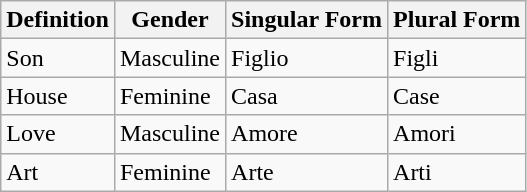<table class="wikitable">
<tr>
<th>Definition</th>
<th>Gender</th>
<th>Singular Form</th>
<th>Plural Form</th>
</tr>
<tr>
<td>Son</td>
<td>Masculine</td>
<td>Figlio</td>
<td>Figli</td>
</tr>
<tr>
<td>House</td>
<td>Feminine</td>
<td>Casa</td>
<td>Case</td>
</tr>
<tr>
<td>Love</td>
<td>Masculine</td>
<td>Amore</td>
<td>Amori</td>
</tr>
<tr>
<td>Art</td>
<td>Feminine</td>
<td>Arte</td>
<td>Arti</td>
</tr>
</table>
